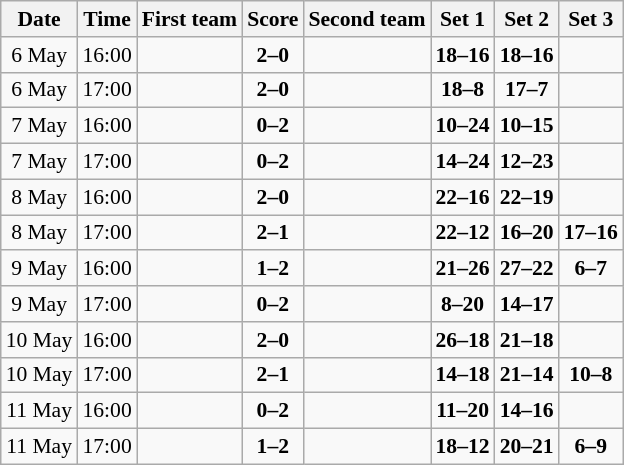<table class="wikitable" style="text-align: center; font-size:90% ">
<tr>
<th>Date</th>
<th>Time</th>
<th><strong>First team</strong></th>
<th>Score</th>
<th><strong>Second team</strong></th>
<th><strong>Set 1</strong></th>
<th><strong>Set 2</strong></th>
<th><strong>Set 3</strong></th>
</tr>
<tr>
<td>6 May</td>
<td>16:00</td>
<td align=right><strong></strong></td>
<td align=center><strong>2–0</strong></td>
<td align=left><strong></strong></td>
<td><strong>18–16</strong></td>
<td><strong>18–16</strong></td>
<td></td>
</tr>
<tr>
<td>6 May</td>
<td>17:00</td>
<td align=right><strong></strong></td>
<td align=center><strong>2–0</strong></td>
<td align=left><strong></strong></td>
<td><strong>18–8</strong></td>
<td><strong>17–7</strong></td>
<td></td>
</tr>
<tr>
<td>7 May</td>
<td>16:00</td>
<td align=right><strong></strong></td>
<td align=center><strong>0–2</strong></td>
<td align=left><strong></strong></td>
<td><strong>10–24</strong></td>
<td><strong>10–15</strong></td>
<td></td>
</tr>
<tr>
<td>7 May</td>
<td>17:00</td>
<td align=right><strong></strong></td>
<td align=center><strong>0–2</strong></td>
<td align=left><strong></strong></td>
<td><strong>14–24</strong></td>
<td><strong>12–23</strong></td>
<td></td>
</tr>
<tr>
<td>8 May</td>
<td>16:00</td>
<td align=right><strong></strong></td>
<td align=center><strong>2–0</strong></td>
<td align=left><strong></strong></td>
<td><strong>22–16</strong></td>
<td><strong>22–19</strong></td>
<td></td>
</tr>
<tr>
<td>8 May</td>
<td>17:00</td>
<td align=right><strong></strong></td>
<td align=center><strong>2–1</strong></td>
<td align=left><strong></strong></td>
<td><strong>22–12</strong></td>
<td><strong>16–20</strong></td>
<td><strong>17–16</strong></td>
</tr>
<tr>
<td>9 May</td>
<td>16:00</td>
<td align=right><strong></strong></td>
<td align=center><strong>1–2</strong></td>
<td align=left><strong></strong></td>
<td><strong>21–26</strong></td>
<td><strong>27–22</strong></td>
<td><strong>6–7</strong></td>
</tr>
<tr>
<td>9 May</td>
<td>17:00</td>
<td align=right><strong></strong></td>
<td align=center><strong>0–2</strong></td>
<td align=left><strong></strong></td>
<td><strong>8–20</strong></td>
<td><strong>14–17</strong></td>
<td></td>
</tr>
<tr>
<td>10 May</td>
<td>16:00</td>
<td align=right><strong></strong></td>
<td align=center><strong>2–0</strong></td>
<td align=left><strong></strong></td>
<td><strong>26–18</strong></td>
<td><strong>21–18</strong></td>
<td></td>
</tr>
<tr>
<td>10 May</td>
<td>17:00</td>
<td align=right><strong></strong></td>
<td align=center><strong>2–1</strong></td>
<td align=left><strong></strong></td>
<td><strong>14–18</strong></td>
<td><strong>21–14</strong></td>
<td><strong>10–8</strong></td>
</tr>
<tr>
<td>11 May</td>
<td>16:00</td>
<td align=right><strong></strong></td>
<td align=center><strong>0–2</strong></td>
<td align=left><strong></strong></td>
<td><strong>11–20</strong></td>
<td><strong>14–16</strong></td>
<td></td>
</tr>
<tr>
<td>11 May</td>
<td>17:00</td>
<td align=right><strong></strong></td>
<td align=center><strong>1–2</strong></td>
<td align=left><strong></strong></td>
<td><strong>18–12</strong></td>
<td><strong>20–21</strong></td>
<td><strong>6–9</strong></td>
</tr>
</table>
